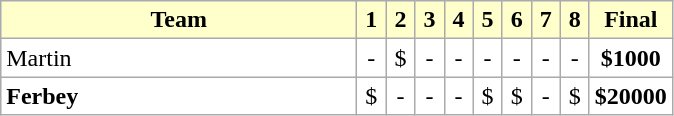<table class="wikitable">
<tr align=center bgcolor="#ffffcc">
<td width=12><strong>Team</strong></td>
<td width=12><strong>1</strong></td>
<td width=12><strong>2</strong></td>
<td width=12><strong>3</strong></td>
<td width=12><strong>4</strong></td>
<td width=12><strong>5</strong></td>
<td width=12><strong>6</strong></td>
<td width=12><strong>7</strong></td>
<td width=12><strong>8</strong></td>
<td><strong>Final</strong></td>
</tr>
<tr align=center bgcolor="FFFFFF">
<td align=left width=230 nowrap>Martin</td>
<td>-</td>
<td>$</td>
<td>-</td>
<td>-</td>
<td>-</td>
<td>-</td>
<td>-</td>
<td>-</td>
<td><strong>$1000</strong></td>
</tr>
<tr align=center bgcolor="FFFFFF">
<td align=left width=230 nowrap><strong>Ferbey</strong> </td>
<td>$</td>
<td>-</td>
<td>-</td>
<td>-</td>
<td>$</td>
<td>$</td>
<td>-</td>
<td>$</td>
<td><strong>$20000</strong></td>
</tr>
</table>
